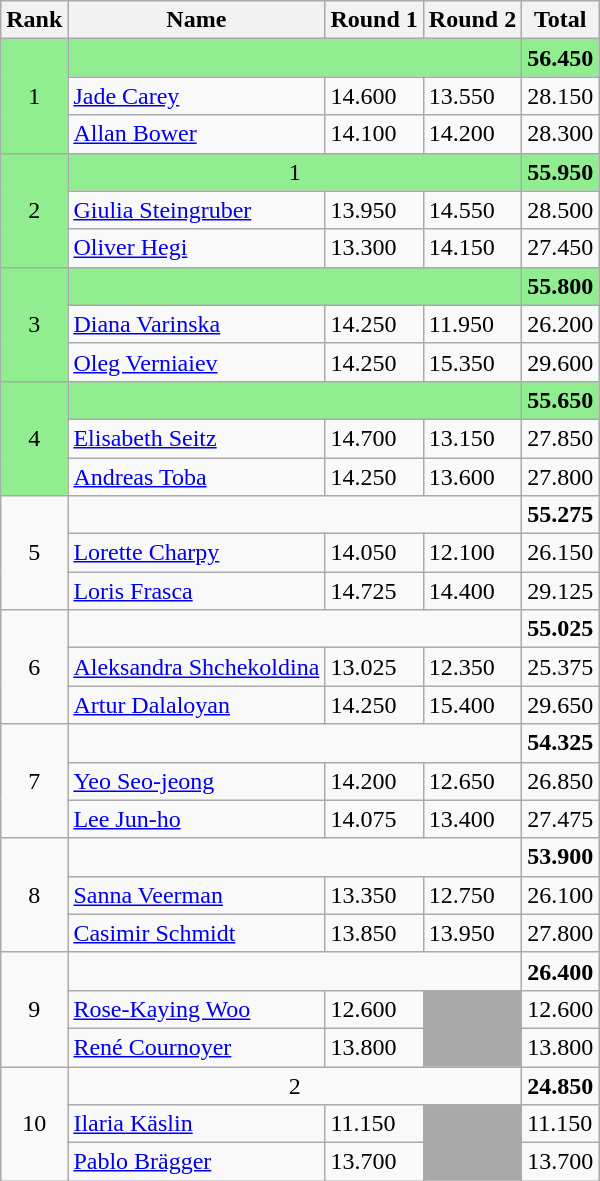<table class="wikitable" white-space:nowrap">
<tr>
<th>Rank</th>
<th>Name</th>
<th>Round 1</th>
<th>Round 2</th>
<th>Total</th>
</tr>
<tr bgcolor="lightgreen">
<td rowspan="3" align=center>1</td>
<td align=center colspan="3"></td>
<td><strong>56.450</strong></td>
</tr>
<tr>
<td><a href='#'>Jade Carey</a></td>
<td> 14.600</td>
<td> 13.550</td>
<td>28.150</td>
</tr>
<tr>
<td><a href='#'>Allan Bower</a></td>
<td> 14.100</td>
<td> 14.200</td>
<td>28.300</td>
</tr>
<tr bgcolor="lightgreen">
<td rowspan="3" align=center>2</td>
<td align=center colspan="3"> 1</td>
<td><strong>55.950</strong></td>
</tr>
<tr>
<td><a href='#'>Giulia Steingruber</a></td>
<td> 13.950</td>
<td> 14.550</td>
<td>28.500</td>
</tr>
<tr>
<td><a href='#'>Oliver Hegi</a></td>
<td> 13.300</td>
<td> 14.150</td>
<td>27.450</td>
</tr>
<tr bgcolor="lightgreen">
<td rowspan="3" align=center>3</td>
<td align=center colspan="3"></td>
<td><strong>55.800</strong></td>
</tr>
<tr>
<td><a href='#'>Diana Varinska</a></td>
<td> 14.250</td>
<td> 11.950</td>
<td>26.200</td>
</tr>
<tr>
<td><a href='#'>Oleg Verniaiev</a></td>
<td> 14.250</td>
<td> 15.350</td>
<td>29.600</td>
</tr>
<tr bgcolor="lightgreen">
<td rowspan="3" align=center>4</td>
<td align=center colspan="3"></td>
<td><strong>55.650</strong></td>
</tr>
<tr>
<td><a href='#'>Elisabeth Seitz</a></td>
<td> 14.700</td>
<td> 13.150</td>
<td>27.850</td>
</tr>
<tr>
<td><a href='#'>Andreas Toba</a></td>
<td> 14.250</td>
<td> 13.600</td>
<td>27.800</td>
</tr>
<tr>
<td rowspan="3" align=center>5</td>
<td align=center colspan="3"></td>
<td><strong>55.275</strong></td>
</tr>
<tr>
<td><a href='#'>Lorette Charpy</a></td>
<td> 14.050</td>
<td> 12.100</td>
<td>26.150</td>
</tr>
<tr>
<td><a href='#'>Loris Frasca</a></td>
<td> 14.725</td>
<td> 14.400</td>
<td>29.125</td>
</tr>
<tr>
<td rowspan="3" align=center>6</td>
<td align=center colspan="3"></td>
<td><strong>55.025</strong></td>
</tr>
<tr>
<td><a href='#'>Aleksandra Shchekoldina</a></td>
<td> 13.025</td>
<td> 12.350</td>
<td>25.375</td>
</tr>
<tr>
<td><a href='#'>Artur Dalaloyan</a></td>
<td> 14.250</td>
<td> 15.400</td>
<td>29.650</td>
</tr>
<tr>
<td rowspan="3" align=center>7</td>
<td align=center colspan="3"></td>
<td><strong>54.325</strong></td>
</tr>
<tr>
<td><a href='#'>Yeo Seo-jeong</a></td>
<td> 14.200</td>
<td> 12.650</td>
<td>26.850</td>
</tr>
<tr>
<td><a href='#'>Lee Jun-ho</a></td>
<td> 14.075</td>
<td> 13.400</td>
<td>27.475</td>
</tr>
<tr>
<td rowspan="3" align=center>8</td>
<td align=center colspan="3"></td>
<td><strong>53.900</strong></td>
</tr>
<tr>
<td><a href='#'>Sanna Veerman</a></td>
<td> 13.350</td>
<td> 12.750</td>
<td>26.100</td>
</tr>
<tr>
<td><a href='#'>Casimir Schmidt</a></td>
<td> 13.850</td>
<td> 13.950</td>
<td>27.800</td>
</tr>
<tr>
<td rowspan="3" align=center>9</td>
<td align=center colspan="3"></td>
<td><strong>26.400</strong></td>
</tr>
<tr>
<td><a href='#'>Rose-Kaying Woo</a></td>
<td> 12.600</td>
<td rowspan="2" bgcolor="darkgrey"></td>
<td>12.600</td>
</tr>
<tr>
<td><a href='#'>René Cournoyer</a></td>
<td> 13.800</td>
<td>13.800</td>
</tr>
<tr>
<td rowspan="3" align=center>10</td>
<td align=center colspan="3"> 2</td>
<td><strong>24.850</strong></td>
</tr>
<tr>
<td><a href='#'>Ilaria Käslin</a></td>
<td> 11.150</td>
<td rowspan="2" bgcolor="darkgrey"></td>
<td>11.150</td>
</tr>
<tr>
<td><a href='#'>Pablo Brägger</a></td>
<td> 13.700</td>
<td>13.700</td>
</tr>
</table>
